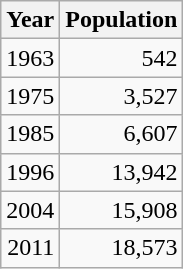<table class="wikitable">
<tr>
<th>Year</th>
<th>Population</th>
</tr>
<tr align="right">
<td>1963</td>
<td>542</td>
</tr>
<tr align="right">
<td>1975</td>
<td>3,527</td>
</tr>
<tr align="right">
<td>1985</td>
<td>6,607</td>
</tr>
<tr align="right">
<td>1996</td>
<td>13,942</td>
</tr>
<tr align="right">
<td>2004</td>
<td>15,908</td>
</tr>
<tr align="right">
<td>2011</td>
<td>18,573</td>
</tr>
</table>
